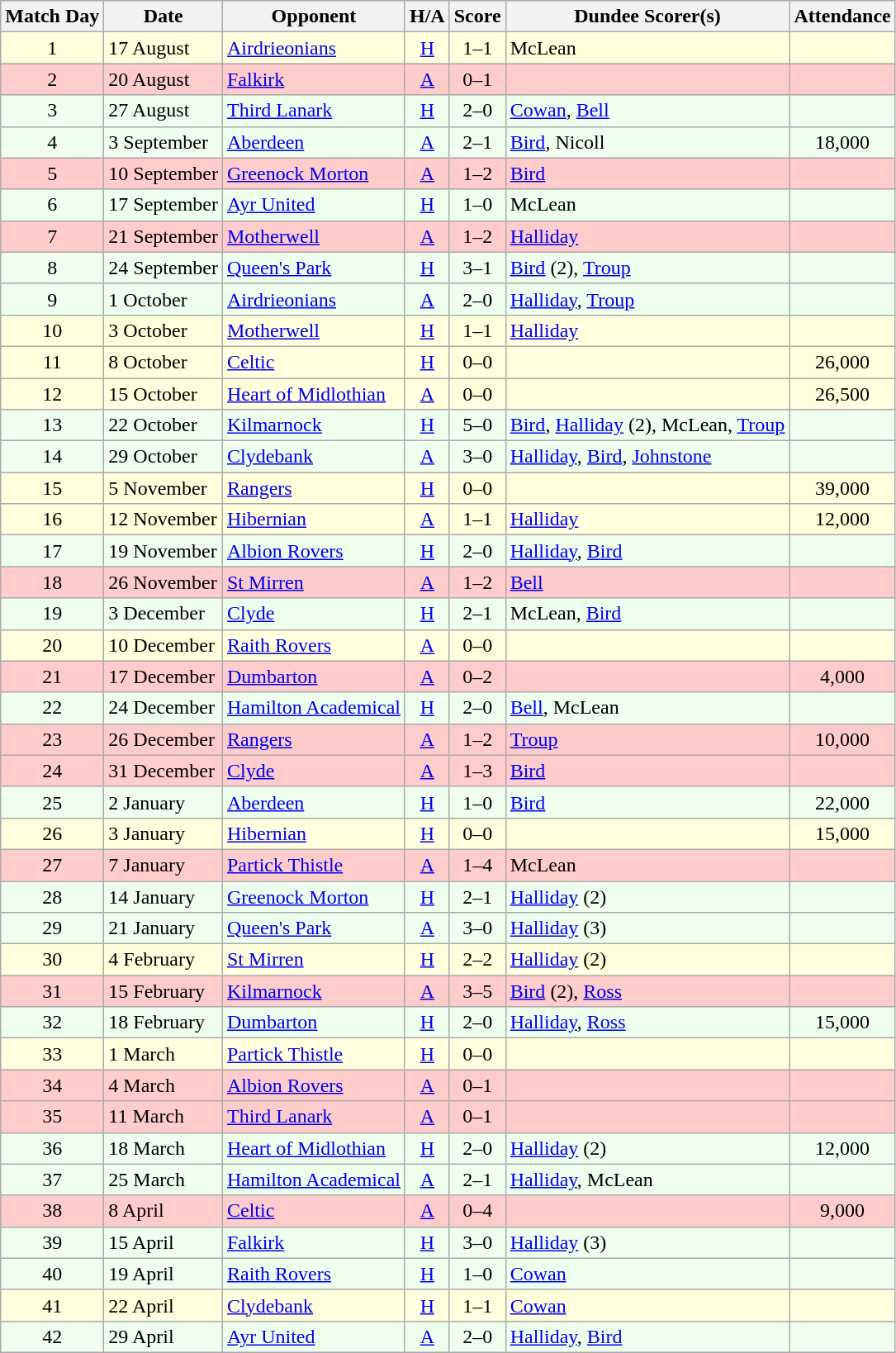<table class="wikitable" style="text-align:center">
<tr>
<th>Match Day</th>
<th>Date</th>
<th>Opponent</th>
<th>H/A</th>
<th>Score</th>
<th>Dundee Scorer(s)</th>
<th>Attendance</th>
</tr>
<tr bgcolor="#FFFFDD">
<td>1</td>
<td align="left">17 August</td>
<td align="left"><a href='#'>Airdrieonians</a></td>
<td><a href='#'>H</a></td>
<td>1–1</td>
<td align="left">McLean</td>
<td></td>
</tr>
<tr bgcolor="#FFCCCC">
<td>2</td>
<td align="left">20 August</td>
<td align="left"><a href='#'>Falkirk</a></td>
<td><a href='#'>A</a></td>
<td>0–1</td>
<td align="left"></td>
<td></td>
</tr>
<tr bgcolor="#EEFFEE">
<td>3</td>
<td align="left">27 August</td>
<td align="left"><a href='#'>Third Lanark</a></td>
<td><a href='#'>H</a></td>
<td>2–0</td>
<td align="left"><a href='#'>Cowan</a>, <a href='#'>Bell</a></td>
<td></td>
</tr>
<tr bgcolor="#EEFFEE">
<td>4</td>
<td align="left">3 September</td>
<td align="left"><a href='#'>Aberdeen</a></td>
<td><a href='#'>A</a></td>
<td>2–1</td>
<td align="left"><a href='#'>Bird</a>, Nicoll</td>
<td>18,000</td>
</tr>
<tr bgcolor="#FFCCCC">
<td>5</td>
<td align="left">10 September</td>
<td align="left"><a href='#'>Greenock Morton</a></td>
<td><a href='#'>A</a></td>
<td>1–2</td>
<td align="left"><a href='#'>Bird</a></td>
<td></td>
</tr>
<tr bgcolor="#EEFFEE">
<td>6</td>
<td align="left">17 September</td>
<td align="left"><a href='#'>Ayr United</a></td>
<td><a href='#'>H</a></td>
<td>1–0</td>
<td align="left">McLean</td>
<td></td>
</tr>
<tr bgcolor="#FFCCCC">
<td>7</td>
<td align="left">21 September</td>
<td align="left"><a href='#'>Motherwell</a></td>
<td><a href='#'>A</a></td>
<td>1–2</td>
<td align="left"><a href='#'>Halliday</a></td>
<td></td>
</tr>
<tr bgcolor="#EEFFEE">
<td>8</td>
<td align="left">24 September</td>
<td align="left"><a href='#'>Queen's Park</a></td>
<td><a href='#'>H</a></td>
<td>3–1</td>
<td align="left"><a href='#'>Bird</a> (2), <a href='#'>Troup</a></td>
<td></td>
</tr>
<tr bgcolor="#EEFFEE">
<td>9</td>
<td align="left">1 October</td>
<td align="left"><a href='#'>Airdrieonians</a></td>
<td><a href='#'>A</a></td>
<td>2–0</td>
<td align="left"><a href='#'>Halliday</a>, <a href='#'>Troup</a></td>
<td></td>
</tr>
<tr bgcolor="#FFFFDD">
<td>10</td>
<td align="left">3 October</td>
<td align="left"><a href='#'>Motherwell</a></td>
<td><a href='#'>H</a></td>
<td>1–1</td>
<td align="left"><a href='#'>Halliday</a></td>
<td></td>
</tr>
<tr bgcolor="#FFFFDD">
<td>11</td>
<td align="left">8 October</td>
<td align="left"><a href='#'>Celtic</a></td>
<td><a href='#'>H</a></td>
<td>0–0</td>
<td align="left"></td>
<td>26,000</td>
</tr>
<tr bgcolor="#FFFFDD">
<td>12</td>
<td align="left">15 October</td>
<td align="left"><a href='#'>Heart of Midlothian</a></td>
<td><a href='#'>A</a></td>
<td>0–0</td>
<td align="left"></td>
<td>26,500</td>
</tr>
<tr bgcolor="#EEFFEE">
<td>13</td>
<td align="left">22 October</td>
<td align="left"><a href='#'>Kilmarnock</a></td>
<td><a href='#'>H</a></td>
<td>5–0</td>
<td align="left"><a href='#'>Bird</a>, <a href='#'>Halliday</a> (2), McLean, <a href='#'>Troup</a></td>
<td></td>
</tr>
<tr bgcolor="#EEFFEE">
<td>14</td>
<td align="left">29 October</td>
<td align="left"><a href='#'>Clydebank</a></td>
<td><a href='#'>A</a></td>
<td>3–0</td>
<td align="left"><a href='#'>Halliday</a>, <a href='#'>Bird</a>, <a href='#'>Johnstone</a></td>
<td></td>
</tr>
<tr bgcolor="#FFFFDD">
<td>15</td>
<td align="left">5 November</td>
<td align="left"><a href='#'>Rangers</a></td>
<td><a href='#'>H</a></td>
<td>0–0</td>
<td align="left"></td>
<td>39,000</td>
</tr>
<tr bgcolor="#FFFFDD">
<td>16</td>
<td align="left">12 November</td>
<td align="left"><a href='#'>Hibernian</a></td>
<td><a href='#'>A</a></td>
<td>1–1</td>
<td align="left"><a href='#'>Halliday</a></td>
<td>12,000</td>
</tr>
<tr bgcolor="#EEFFEE">
<td>17</td>
<td align="left">19 November</td>
<td align="left"><a href='#'>Albion Rovers</a></td>
<td><a href='#'>H</a></td>
<td>2–0</td>
<td align="left"><a href='#'>Halliday</a>, <a href='#'>Bird</a></td>
<td></td>
</tr>
<tr bgcolor="#FFCCCC">
<td>18</td>
<td align="left">26 November</td>
<td align="left"><a href='#'>St Mirren</a></td>
<td><a href='#'>A</a></td>
<td>1–2</td>
<td align="left"><a href='#'>Bell</a></td>
<td></td>
</tr>
<tr bgcolor="#EEFFEE">
<td>19</td>
<td align="left">3 December</td>
<td align="left"><a href='#'>Clyde</a></td>
<td><a href='#'>H</a></td>
<td>2–1</td>
<td align="left">McLean, <a href='#'>Bird</a></td>
<td></td>
</tr>
<tr bgcolor="#FFFFDD">
<td>20</td>
<td align="left">10 December</td>
<td align="left"><a href='#'>Raith Rovers</a></td>
<td><a href='#'>A</a></td>
<td>0–0</td>
<td align="left"></td>
<td></td>
</tr>
<tr bgcolor="#FFCCCC">
<td>21</td>
<td align="left">17 December</td>
<td align="left"><a href='#'>Dumbarton</a></td>
<td><a href='#'>A</a></td>
<td>0–2</td>
<td align="left"></td>
<td>4,000</td>
</tr>
<tr bgcolor="#EEFFEE">
<td>22</td>
<td align="left">24 December</td>
<td align="left"><a href='#'>Hamilton Academical</a></td>
<td><a href='#'>H</a></td>
<td>2–0</td>
<td align="left"><a href='#'>Bell</a>, McLean</td>
<td></td>
</tr>
<tr bgcolor="#FFCCCC">
<td>23</td>
<td align="left">26 December</td>
<td align="left"><a href='#'>Rangers</a></td>
<td><a href='#'>A</a></td>
<td>1–2</td>
<td align="left"><a href='#'>Troup</a></td>
<td>10,000</td>
</tr>
<tr bgcolor="#FFCCCC">
<td>24</td>
<td align="left">31 December</td>
<td align="left"><a href='#'>Clyde</a></td>
<td><a href='#'>A</a></td>
<td>1–3</td>
<td align="left"><a href='#'>Bird</a></td>
<td></td>
</tr>
<tr bgcolor="#EEFFEE">
<td>25</td>
<td align="left">2 January</td>
<td align="left"><a href='#'>Aberdeen</a></td>
<td><a href='#'>H</a></td>
<td>1–0</td>
<td align="left"><a href='#'>Bird</a></td>
<td>22,000</td>
</tr>
<tr bgcolor="#FFFFDD">
<td>26</td>
<td align="left">3 January</td>
<td align="left"><a href='#'>Hibernian</a></td>
<td><a href='#'>H</a></td>
<td>0–0</td>
<td align="left"></td>
<td>15,000</td>
</tr>
<tr bgcolor="#FFCCCC">
<td>27</td>
<td align="left">7 January</td>
<td align="left"><a href='#'>Partick Thistle</a></td>
<td><a href='#'>A</a></td>
<td>1–4</td>
<td align="left">McLean</td>
<td></td>
</tr>
<tr bgcolor="#EEFFEE">
<td>28</td>
<td align="left">14 January</td>
<td align="left"><a href='#'>Greenock Morton</a></td>
<td><a href='#'>H</a></td>
<td>2–1</td>
<td align="left"><a href='#'>Halliday</a> (2)</td>
<td></td>
</tr>
<tr bgcolor="#EEFFEE">
<td>29</td>
<td align="left">21 January</td>
<td align="left"><a href='#'>Queen's Park</a></td>
<td><a href='#'>A</a></td>
<td>3–0</td>
<td align="left"><a href='#'>Halliday</a> (3)</td>
<td></td>
</tr>
<tr bgcolor="#FFFFDD">
<td>30</td>
<td align="left">4 February</td>
<td align="left"><a href='#'>St Mirren</a></td>
<td><a href='#'>H</a></td>
<td>2–2</td>
<td align="left"><a href='#'>Halliday</a> (2)</td>
<td></td>
</tr>
<tr bgcolor="#FFCCCC">
<td>31</td>
<td align="left">15 February</td>
<td align="left"><a href='#'>Kilmarnock</a></td>
<td><a href='#'>A</a></td>
<td>3–5</td>
<td align="left"><a href='#'>Bird</a> (2), <a href='#'>Ross</a></td>
<td></td>
</tr>
<tr bgcolor="#EEFFEE">
<td>32</td>
<td align="left">18 February</td>
<td align="left"><a href='#'>Dumbarton</a></td>
<td><a href='#'>H</a></td>
<td>2–0</td>
<td align="left"><a href='#'>Halliday</a>, <a href='#'>Ross</a></td>
<td>15,000</td>
</tr>
<tr bgcolor="#FFFFDD">
<td>33</td>
<td align="left">1 March</td>
<td align="left"><a href='#'>Partick Thistle</a></td>
<td><a href='#'>H</a></td>
<td>0–0</td>
<td align="left"></td>
<td></td>
</tr>
<tr bgcolor="#FFCCCC">
<td>34</td>
<td align="left">4 March</td>
<td align="left"><a href='#'>Albion Rovers</a></td>
<td><a href='#'>A</a></td>
<td>0–1</td>
<td align="left"></td>
<td></td>
</tr>
<tr bgcolor="#FFCCCC">
<td>35</td>
<td align="left">11 March</td>
<td align="left"><a href='#'>Third Lanark</a></td>
<td><a href='#'>A</a></td>
<td>0–1</td>
<td align="left"></td>
<td></td>
</tr>
<tr bgcolor="#EEFFEE">
<td>36</td>
<td align="left">18 March</td>
<td align="left"><a href='#'>Heart of Midlothian</a></td>
<td><a href='#'>H</a></td>
<td>2–0</td>
<td align="left"><a href='#'>Halliday</a> (2)</td>
<td>12,000</td>
</tr>
<tr bgcolor="#EEFFEE">
<td>37</td>
<td align="left">25 March</td>
<td align="left"><a href='#'>Hamilton Academical</a></td>
<td><a href='#'>A</a></td>
<td>2–1</td>
<td align="left"><a href='#'>Halliday</a>, McLean</td>
<td></td>
</tr>
<tr bgcolor="#FFCCCC">
<td>38</td>
<td align="left">8 April</td>
<td align="left"><a href='#'>Celtic</a></td>
<td><a href='#'>A</a></td>
<td>0–4</td>
<td align="left"></td>
<td>9,000</td>
</tr>
<tr bgcolor="#EEFFEE">
<td>39</td>
<td align="left">15 April</td>
<td align="left"><a href='#'>Falkirk</a></td>
<td><a href='#'>H</a></td>
<td>3–0</td>
<td align="left"><a href='#'>Halliday</a> (3)</td>
<td></td>
</tr>
<tr bgcolor="#EEFFEE">
<td>40</td>
<td align="left">19 April</td>
<td align="left"><a href='#'>Raith Rovers</a></td>
<td><a href='#'>H</a></td>
<td>1–0</td>
<td align="left"><a href='#'>Cowan</a></td>
<td></td>
</tr>
<tr bgcolor="#FFFFDD">
<td>41</td>
<td align="left">22 April</td>
<td align="left"><a href='#'>Clydebank</a></td>
<td><a href='#'>H</a></td>
<td>1–1</td>
<td align="left"><a href='#'>Cowan</a></td>
<td></td>
</tr>
<tr bgcolor="#EEFFEE">
<td>42</td>
<td align="left">29 April</td>
<td align="left"><a href='#'>Ayr United</a></td>
<td><a href='#'>A</a></td>
<td>2–0</td>
<td align="left"><a href='#'>Halliday</a>, <a href='#'>Bird</a></td>
<td></td>
</tr>
</table>
